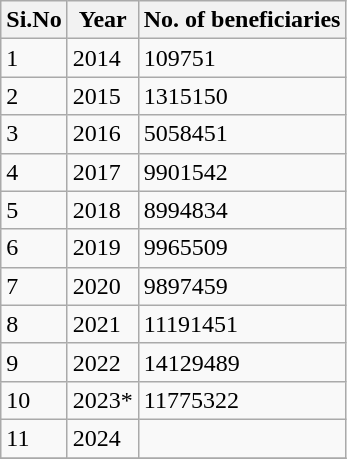<table class="wikitable">
<tr>
<th>Si.No</th>
<th>Year</th>
<th>No. of beneficiaries</th>
</tr>
<tr>
<td>1</td>
<td>2014</td>
<td>109751</td>
</tr>
<tr>
<td>2</td>
<td>2015</td>
<td>1315150</td>
</tr>
<tr>
<td>3</td>
<td>2016</td>
<td>5058451</td>
</tr>
<tr>
<td>4</td>
<td>2017</td>
<td>9901542</td>
</tr>
<tr>
<td>5</td>
<td>2018</td>
<td>8994834</td>
</tr>
<tr>
<td>6</td>
<td>2019</td>
<td>9965509</td>
</tr>
<tr>
<td>7</td>
<td>2020</td>
<td>9897459</td>
</tr>
<tr>
<td>8</td>
<td>2021</td>
<td>11191451</td>
</tr>
<tr>
<td>9</td>
<td>2022</td>
<td>14129489</td>
</tr>
<tr>
<td>10</td>
<td>2023*</td>
<td>11775322</td>
</tr>
<tr>
<td>11</td>
<td>2024</td>
<td></td>
</tr>
<tr>
</tr>
</table>
